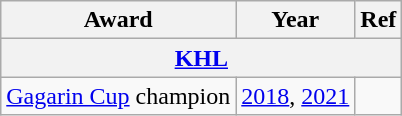<table class="wikitable">
<tr>
<th>Award</th>
<th>Year</th>
<th>Ref</th>
</tr>
<tr>
<th colspan="3"><a href='#'>KHL</a></th>
</tr>
<tr>
<td><a href='#'>Gagarin Cup</a> champion</td>
<td><a href='#'>2018</a>, <a href='#'>2021</a></td>
<td></td>
</tr>
</table>
